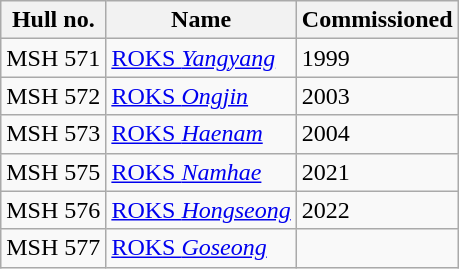<table class=wikitable>
<tr>
<th>Hull no.</th>
<th>Name</th>
<th>Commissioned</th>
</tr>
<tr>
<td>MSH 571</td>
<td><a href='#'>ROKS <em>Yangyang</em></a></td>
<td>1999</td>
</tr>
<tr>
<td>MSH 572</td>
<td><a href='#'>ROKS <em>Ongjin</em></a></td>
<td>2003</td>
</tr>
<tr>
<td>MSH 573</td>
<td><a href='#'>ROKS <em>Haenam</em></a></td>
<td>2004</td>
</tr>
<tr>
<td>MSH 575</td>
<td><a href='#'>ROKS <em>Namhae</em></a></td>
<td>2021</td>
</tr>
<tr>
<td>MSH 576</td>
<td><a href='#'>ROKS <em>Hongseong</em></a></td>
<td>2022</td>
</tr>
<tr>
<td>MSH 577</td>
<td><a href='#'>ROKS <em>Goseong</em></a></td>
<td></td>
</tr>
</table>
